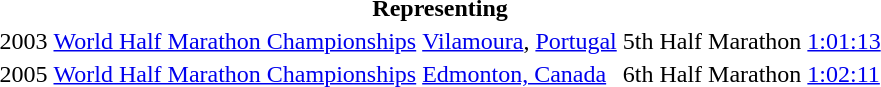<table>
<tr>
<th colspan="6">Representing </th>
</tr>
<tr>
<td>2003</td>
<td><a href='#'>World Half Marathon Championships</a></td>
<td><a href='#'>Vilamoura</a>, <a href='#'>Portugal</a></td>
<td>5th</td>
<td>Half Marathon</td>
<td><a href='#'>1:01:13</a></td>
</tr>
<tr>
<td>2005</td>
<td><a href='#'>World Half Marathon Championships</a></td>
<td><a href='#'>Edmonton, Canada</a></td>
<td>6th</td>
<td>Half Marathon</td>
<td><a href='#'>1:02:11</a></td>
</tr>
</table>
